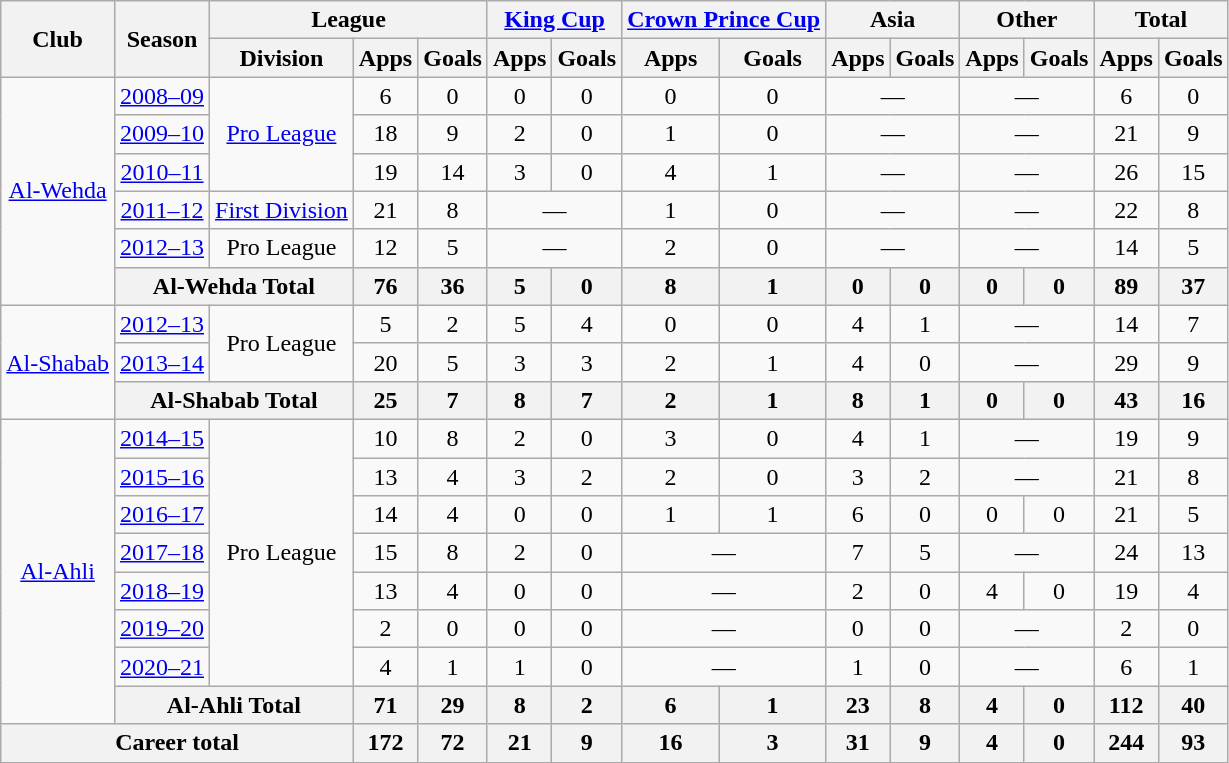<table class="wikitable" style="text-align: center;">
<tr>
<th rowspan="2">Club</th>
<th rowspan="2">Season</th>
<th colspan="3">League</th>
<th colspan="2"><a href='#'>King Cup</a></th>
<th colspan="2"><a href='#'>Crown Prince Cup</a> </th>
<th colspan="2">Asia</th>
<th colspan="2">Other</th>
<th colspan="2">Total</th>
</tr>
<tr>
<th>Division</th>
<th>Apps</th>
<th>Goals</th>
<th>Apps</th>
<th>Goals</th>
<th>Apps</th>
<th>Goals</th>
<th>Apps</th>
<th>Goals</th>
<th>Apps</th>
<th>Goals</th>
<th>Apps</th>
<th>Goals</th>
</tr>
<tr>
<td rowspan="6"><a href='#'>Al-Wehda</a></td>
<td><a href='#'>2008–09</a></td>
<td rowspan=3><a href='#'>Pro League</a></td>
<td>6</td>
<td>0</td>
<td>0</td>
<td>0</td>
<td>0</td>
<td>0</td>
<td colspan=2>—</td>
<td colspan=2>—</td>
<td>6</td>
<td>0</td>
</tr>
<tr>
<td><a href='#'>2009–10</a></td>
<td>18</td>
<td>9</td>
<td>2</td>
<td>0</td>
<td>1</td>
<td>0</td>
<td colspan=2>—</td>
<td colspan=2>—</td>
<td>21</td>
<td>9</td>
</tr>
<tr>
<td><a href='#'>2010–11</a></td>
<td>19</td>
<td>14</td>
<td>3</td>
<td>0</td>
<td>4</td>
<td>1</td>
<td colspan=2>—</td>
<td colspan=2>—</td>
<td>26</td>
<td>15</td>
</tr>
<tr>
<td><a href='#'>2011–12</a></td>
<td rowspan=1><a href='#'>First Division</a></td>
<td>21</td>
<td>8</td>
<td colspan=2>—</td>
<td>1</td>
<td>0</td>
<td colspan=2>—</td>
<td colspan=2>—</td>
<td>22</td>
<td>8</td>
</tr>
<tr>
<td><a href='#'>2012–13</a></td>
<td rowspan=1>Pro League</td>
<td>12</td>
<td>5</td>
<td colspan=2>—</td>
<td>2</td>
<td>0</td>
<td colspan=2>—</td>
<td colspan=2>—</td>
<td>14</td>
<td>5</td>
</tr>
<tr>
<th colspan=2>Al-Wehda Total</th>
<th>76</th>
<th>36</th>
<th>5</th>
<th>0</th>
<th>8</th>
<th>1</th>
<th>0</th>
<th>0</th>
<th>0</th>
<th>0</th>
<th>89</th>
<th>37</th>
</tr>
<tr>
<td rowspan="3"><a href='#'>Al-Shabab</a></td>
<td><a href='#'>2012–13</a></td>
<td rowspan=2>Pro League</td>
<td>5</td>
<td>2</td>
<td>5</td>
<td>4</td>
<td>0</td>
<td>0</td>
<td>4</td>
<td>1</td>
<td colspan=2>—</td>
<td>14</td>
<td>7</td>
</tr>
<tr>
<td><a href='#'>2013–14</a></td>
<td>20</td>
<td>5</td>
<td>3</td>
<td>3</td>
<td>2</td>
<td>1</td>
<td>4</td>
<td>0</td>
<td colspan=2>—</td>
<td>29</td>
<td>9</td>
</tr>
<tr>
<th colspan=2>Al-Shabab Total</th>
<th>25</th>
<th>7</th>
<th>8</th>
<th>7</th>
<th>2</th>
<th>1</th>
<th>8</th>
<th>1</th>
<th>0</th>
<th>0</th>
<th>43</th>
<th>16</th>
</tr>
<tr>
<td rowspan="8"><a href='#'>Al-Ahli</a></td>
<td><a href='#'>2014–15</a></td>
<td rowspan=7>Pro League</td>
<td>10</td>
<td>8</td>
<td>2</td>
<td>0</td>
<td>3</td>
<td>0</td>
<td>4</td>
<td>1</td>
<td colspan=2>—</td>
<td>19</td>
<td>9</td>
</tr>
<tr>
<td><a href='#'>2015–16</a></td>
<td>13</td>
<td>4</td>
<td>3</td>
<td>2</td>
<td>2</td>
<td>0</td>
<td>3</td>
<td>2</td>
<td colspan=2>—</td>
<td>21</td>
<td>8</td>
</tr>
<tr>
<td><a href='#'>2016–17</a></td>
<td>14</td>
<td>4</td>
<td>0</td>
<td>0</td>
<td>1</td>
<td>1</td>
<td>6</td>
<td>0</td>
<td>0</td>
<td>0</td>
<td>21</td>
<td>5</td>
</tr>
<tr>
<td><a href='#'>2017–18</a></td>
<td>15</td>
<td>8</td>
<td>2</td>
<td>0</td>
<td colspan=2>—</td>
<td>7</td>
<td>5</td>
<td colspan=2>—</td>
<td>24</td>
<td>13</td>
</tr>
<tr>
<td><a href='#'>2018–19</a></td>
<td>13</td>
<td>4</td>
<td>0</td>
<td>0</td>
<td colspan=2>—</td>
<td>2</td>
<td>0</td>
<td>4</td>
<td>0</td>
<td>19</td>
<td>4</td>
</tr>
<tr>
<td><a href='#'>2019–20</a></td>
<td>2</td>
<td>0</td>
<td>0</td>
<td>0</td>
<td colspan=2>—</td>
<td>0</td>
<td>0</td>
<td colspan=2>—</td>
<td>2</td>
<td>0</td>
</tr>
<tr>
<td><a href='#'>2020–21</a></td>
<td>4</td>
<td>1</td>
<td>1</td>
<td>0</td>
<td colspan=2>—</td>
<td>1</td>
<td>0</td>
<td colspan=2>—</td>
<td>6</td>
<td>1</td>
</tr>
<tr>
<th colspan=2>Al-Ahli Total</th>
<th>71</th>
<th>29</th>
<th>8</th>
<th>2</th>
<th>6</th>
<th>1</th>
<th>23</th>
<th>8</th>
<th>4</th>
<th>0</th>
<th>112</th>
<th>40</th>
</tr>
<tr>
<th colspan=3>Career total</th>
<th>172</th>
<th>72</th>
<th>21</th>
<th>9</th>
<th>16</th>
<th>3</th>
<th>31</th>
<th>9</th>
<th>4</th>
<th>0</th>
<th>244</th>
<th>93</th>
</tr>
</table>
